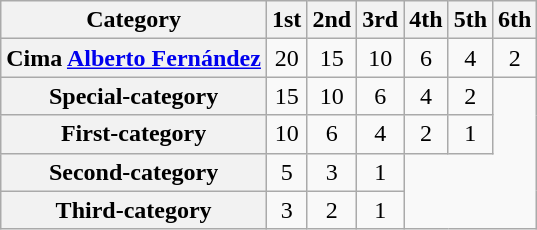<table class="wikitable plainrowheaders floatright" style="text-align: center;">
<tr>
<th scope=col>Category</th>
<th scope=col>1st</th>
<th scope=col>2nd</th>
<th scope=col>3rd</th>
<th scope=col>4th</th>
<th scope=col>5th</th>
<th scope=col>6th</th>
</tr>
<tr>
<th scope="row">Cima <a href='#'>Alberto Fernández</a></th>
<td>20</td>
<td>15</td>
<td>10</td>
<td>6</td>
<td>4</td>
<td>2</td>
</tr>
<tr>
<th scope="row">Special-category</th>
<td>15</td>
<td>10</td>
<td>6</td>
<td>4</td>
<td>2</td>
</tr>
<tr>
<th scope="row">First-category</th>
<td>10</td>
<td>6</td>
<td>4</td>
<td>2</td>
<td>1</td>
</tr>
<tr>
<th scope="row">Second-category</th>
<td>5</td>
<td>3</td>
<td>1</td>
</tr>
<tr>
<th scope="row">Third-category</th>
<td>3</td>
<td>2</td>
<td>1</td>
</tr>
</table>
